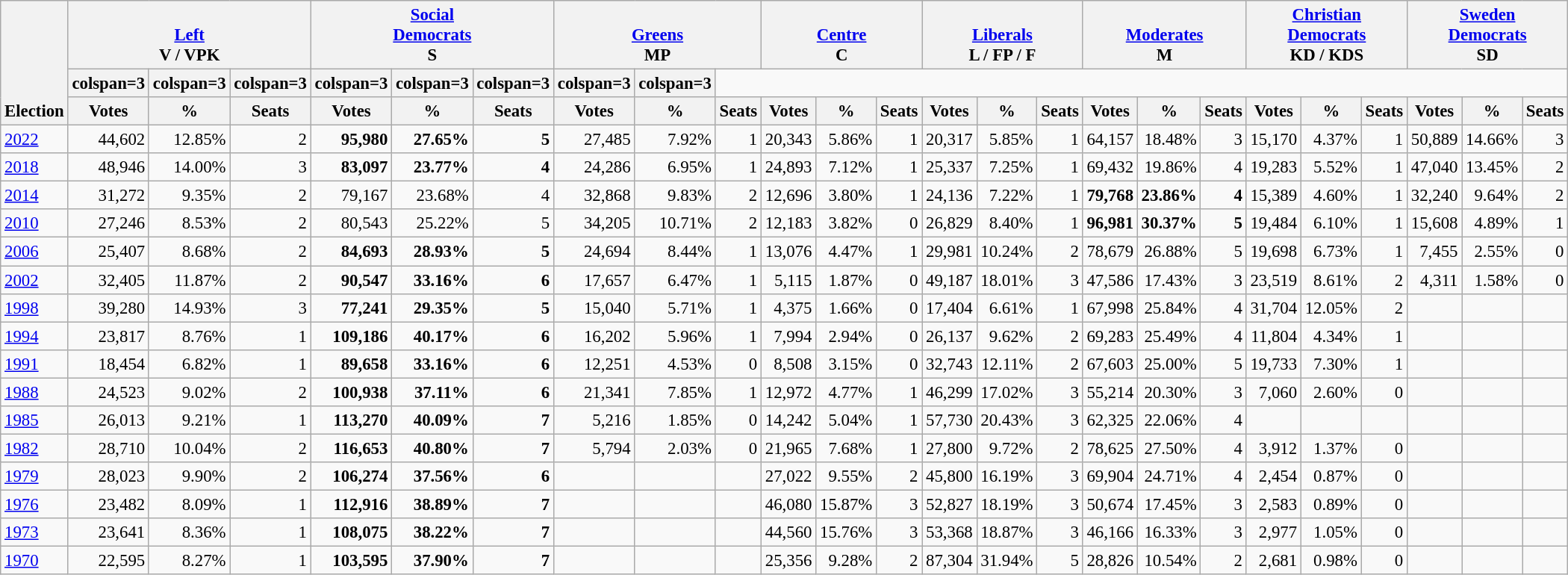<table class="wikitable" border="1" style="font-size:95%; text-align:right;">
<tr>
<th style="text-align:left;" valign=bottom rowspan=3>Election</th>
<th valign=bottom colspan=3><a href='#'>Left</a><br>V / VPK</th>
<th valign=bottom colspan=3><a href='#'>Social<br>Democrats</a><br>S</th>
<th valign=bottom colspan=3><a href='#'>Greens</a><br>MP</th>
<th valign=bottom colspan=3><a href='#'>Centre</a><br>C</th>
<th valign=bottom colspan=3><a href='#'>Liberals</a><br>L / FP / F</th>
<th valign=bottom colspan=3><a href='#'>Moderates</a><br>M</th>
<th valign=bottom colspan=3><a href='#'>Christian<br>Democrats</a><br>KD / KDS</th>
<th valign=bottom colspan=3><a href='#'>Sweden<br>Democrats</a><br>SD</th>
</tr>
<tr>
<th>colspan=3 </th>
<th>colspan=3 </th>
<th>colspan=3 </th>
<th>colspan=3 </th>
<th>colspan=3 </th>
<th>colspan=3 </th>
<th>colspan=3 </th>
<th>colspan=3 </th>
</tr>
<tr>
<th>Votes</th>
<th>%</th>
<th>Seats</th>
<th>Votes</th>
<th>%</th>
<th>Seats</th>
<th>Votes</th>
<th>%</th>
<th>Seats</th>
<th>Votes</th>
<th>%</th>
<th>Seats</th>
<th>Votes</th>
<th>%</th>
<th>Seats</th>
<th>Votes</th>
<th>%</th>
<th>Seats</th>
<th>Votes</th>
<th>%</th>
<th>Seats</th>
<th>Votes</th>
<th>%</th>
<th>Seats</th>
</tr>
<tr>
<td align=left><a href='#'>2022</a></td>
<td>44,602</td>
<td>12.85%</td>
<td>2</td>
<td><strong>95,980</strong></td>
<td><strong>27.65%</strong></td>
<td><strong>5</strong></td>
<td>27,485</td>
<td>7.92%</td>
<td>1</td>
<td>20,343</td>
<td>5.86%</td>
<td>1</td>
<td>20,317</td>
<td>5.85%</td>
<td>1</td>
<td>64,157</td>
<td>18.48%</td>
<td>3</td>
<td>15,170</td>
<td>4.37%</td>
<td>1</td>
<td>50,889</td>
<td>14.66%</td>
<td>3</td>
</tr>
<tr>
<td align=left><a href='#'>2018</a></td>
<td>48,946</td>
<td>14.00%</td>
<td>3</td>
<td><strong>83,097</strong></td>
<td><strong>23.77%</strong></td>
<td><strong>4</strong></td>
<td>24,286</td>
<td>6.95%</td>
<td>1</td>
<td>24,893</td>
<td>7.12%</td>
<td>1</td>
<td>25,337</td>
<td>7.25%</td>
<td>1</td>
<td>69,432</td>
<td>19.86%</td>
<td>4</td>
<td>19,283</td>
<td>5.52%</td>
<td>1</td>
<td>47,040</td>
<td>13.45%</td>
<td>2</td>
</tr>
<tr>
<td align=left><a href='#'>2014</a></td>
<td>31,272</td>
<td>9.35%</td>
<td>2</td>
<td>79,167</td>
<td>23.68%</td>
<td>4</td>
<td>32,868</td>
<td>9.83%</td>
<td>2</td>
<td>12,696</td>
<td>3.80%</td>
<td>1</td>
<td>24,136</td>
<td>7.22%</td>
<td>1</td>
<td><strong>79,768</strong></td>
<td><strong>23.86%</strong></td>
<td><strong>4</strong></td>
<td>15,389</td>
<td>4.60%</td>
<td>1</td>
<td>32,240</td>
<td>9.64%</td>
<td>2</td>
</tr>
<tr>
<td align=left><a href='#'>2010</a></td>
<td>27,246</td>
<td>8.53%</td>
<td>2</td>
<td>80,543</td>
<td>25.22%</td>
<td>5</td>
<td>34,205</td>
<td>10.71%</td>
<td>2</td>
<td>12,183</td>
<td>3.82%</td>
<td>0</td>
<td>26,829</td>
<td>8.40%</td>
<td>1</td>
<td><strong>96,981</strong></td>
<td><strong>30.37%</strong></td>
<td><strong>5</strong></td>
<td>19,484</td>
<td>6.10%</td>
<td>1</td>
<td>15,608</td>
<td>4.89%</td>
<td>1</td>
</tr>
<tr>
<td align=left><a href='#'>2006</a></td>
<td>25,407</td>
<td>8.68%</td>
<td>2</td>
<td><strong>84,693</strong></td>
<td><strong>28.93%</strong></td>
<td><strong>5</strong></td>
<td>24,694</td>
<td>8.44%</td>
<td>1</td>
<td>13,076</td>
<td>4.47%</td>
<td>1</td>
<td>29,981</td>
<td>10.24%</td>
<td>2</td>
<td>78,679</td>
<td>26.88%</td>
<td>5</td>
<td>19,698</td>
<td>6.73%</td>
<td>1</td>
<td>7,455</td>
<td>2.55%</td>
<td>0</td>
</tr>
<tr>
<td align=left><a href='#'>2002</a></td>
<td>32,405</td>
<td>11.87%</td>
<td>2</td>
<td><strong>90,547</strong></td>
<td><strong>33.16%</strong></td>
<td><strong>6</strong></td>
<td>17,657</td>
<td>6.47%</td>
<td>1</td>
<td>5,115</td>
<td>1.87%</td>
<td>0</td>
<td>49,187</td>
<td>18.01%</td>
<td>3</td>
<td>47,586</td>
<td>17.43%</td>
<td>3</td>
<td>23,519</td>
<td>8.61%</td>
<td>2</td>
<td>4,311</td>
<td>1.58%</td>
<td>0</td>
</tr>
<tr>
<td align=left><a href='#'>1998</a></td>
<td>39,280</td>
<td>14.93%</td>
<td>3</td>
<td><strong>77,241</strong></td>
<td><strong>29.35%</strong></td>
<td><strong>5</strong></td>
<td>15,040</td>
<td>5.71%</td>
<td>1</td>
<td>4,375</td>
<td>1.66%</td>
<td>0</td>
<td>17,404</td>
<td>6.61%</td>
<td>1</td>
<td>67,998</td>
<td>25.84%</td>
<td>4</td>
<td>31,704</td>
<td>12.05%</td>
<td>2</td>
<td></td>
<td></td>
<td></td>
</tr>
<tr>
<td align=left><a href='#'>1994</a></td>
<td>23,817</td>
<td>8.76%</td>
<td>1</td>
<td><strong>109,186</strong></td>
<td><strong>40.17%</strong></td>
<td><strong>6</strong></td>
<td>16,202</td>
<td>5.96%</td>
<td>1</td>
<td>7,994</td>
<td>2.94%</td>
<td>0</td>
<td>26,137</td>
<td>9.62%</td>
<td>2</td>
<td>69,283</td>
<td>25.49%</td>
<td>4</td>
<td>11,804</td>
<td>4.34%</td>
<td>1</td>
<td></td>
<td></td>
<td></td>
</tr>
<tr>
<td align=left><a href='#'>1991</a></td>
<td>18,454</td>
<td>6.82%</td>
<td>1</td>
<td><strong>89,658</strong></td>
<td><strong>33.16%</strong></td>
<td><strong>6</strong></td>
<td>12,251</td>
<td>4.53%</td>
<td>0</td>
<td>8,508</td>
<td>3.15%</td>
<td>0</td>
<td>32,743</td>
<td>12.11%</td>
<td>2</td>
<td>67,603</td>
<td>25.00%</td>
<td>5</td>
<td>19,733</td>
<td>7.30%</td>
<td>1</td>
<td></td>
<td></td>
<td></td>
</tr>
<tr>
<td align=left><a href='#'>1988</a></td>
<td>24,523</td>
<td>9.02%</td>
<td>2</td>
<td><strong>100,938</strong></td>
<td><strong>37.11%</strong></td>
<td><strong>6</strong></td>
<td>21,341</td>
<td>7.85%</td>
<td>1</td>
<td>12,972</td>
<td>4.77%</td>
<td>1</td>
<td>46,299</td>
<td>17.02%</td>
<td>3</td>
<td>55,214</td>
<td>20.30%</td>
<td>3</td>
<td>7,060</td>
<td>2.60%</td>
<td>0</td>
<td></td>
<td></td>
<td></td>
</tr>
<tr>
<td align=left><a href='#'>1985</a></td>
<td>26,013</td>
<td>9.21%</td>
<td>1</td>
<td><strong>113,270</strong></td>
<td><strong>40.09%</strong></td>
<td><strong>7</strong></td>
<td>5,216</td>
<td>1.85%</td>
<td>0</td>
<td>14,242</td>
<td>5.04%</td>
<td>1</td>
<td>57,730</td>
<td>20.43%</td>
<td>3</td>
<td>62,325</td>
<td>22.06%</td>
<td>4</td>
<td></td>
<td></td>
<td></td>
<td></td>
<td></td>
<td></td>
</tr>
<tr>
<td align=left><a href='#'>1982</a></td>
<td>28,710</td>
<td>10.04%</td>
<td>2</td>
<td><strong>116,653</strong></td>
<td><strong>40.80%</strong></td>
<td><strong>7</strong></td>
<td>5,794</td>
<td>2.03%</td>
<td>0</td>
<td>21,965</td>
<td>7.68%</td>
<td>1</td>
<td>27,800</td>
<td>9.72%</td>
<td>2</td>
<td>78,625</td>
<td>27.50%</td>
<td>4</td>
<td>3,912</td>
<td>1.37%</td>
<td>0</td>
<td></td>
<td></td>
<td></td>
</tr>
<tr>
<td align=left><a href='#'>1979</a></td>
<td>28,023</td>
<td>9.90%</td>
<td>2</td>
<td><strong>106,274</strong></td>
<td><strong>37.56%</strong></td>
<td><strong>6</strong></td>
<td></td>
<td></td>
<td></td>
<td>27,022</td>
<td>9.55%</td>
<td>2</td>
<td>45,800</td>
<td>16.19%</td>
<td>3</td>
<td>69,904</td>
<td>24.71%</td>
<td>4</td>
<td>2,454</td>
<td>0.87%</td>
<td>0</td>
<td></td>
<td></td>
<td></td>
</tr>
<tr>
<td align=left><a href='#'>1976</a></td>
<td>23,482</td>
<td>8.09%</td>
<td>1</td>
<td><strong>112,916</strong></td>
<td><strong>38.89%</strong></td>
<td><strong>7</strong></td>
<td></td>
<td></td>
<td></td>
<td>46,080</td>
<td>15.87%</td>
<td>3</td>
<td>52,827</td>
<td>18.19%</td>
<td>3</td>
<td>50,674</td>
<td>17.45%</td>
<td>3</td>
<td>2,583</td>
<td>0.89%</td>
<td>0</td>
<td></td>
<td></td>
<td></td>
</tr>
<tr>
<td align=left><a href='#'>1973</a></td>
<td>23,641</td>
<td>8.36%</td>
<td>1</td>
<td><strong>108,075</strong></td>
<td><strong>38.22%</strong></td>
<td><strong>7</strong></td>
<td></td>
<td></td>
<td></td>
<td>44,560</td>
<td>15.76%</td>
<td>3</td>
<td>53,368</td>
<td>18.87%</td>
<td>3</td>
<td>46,166</td>
<td>16.33%</td>
<td>3</td>
<td>2,977</td>
<td>1.05%</td>
<td>0</td>
<td></td>
<td></td>
<td></td>
</tr>
<tr>
<td align=left><a href='#'>1970</a></td>
<td>22,595</td>
<td>8.27%</td>
<td>1</td>
<td><strong>103,595</strong></td>
<td><strong>37.90%</strong></td>
<td><strong>7</strong></td>
<td></td>
<td></td>
<td></td>
<td>25,356</td>
<td>9.28%</td>
<td>2</td>
<td>87,304</td>
<td>31.94%</td>
<td>5</td>
<td>28,826</td>
<td>10.54%</td>
<td>2</td>
<td>2,681</td>
<td>0.98%</td>
<td>0</td>
<td></td>
<td></td>
<td></td>
</tr>
</table>
